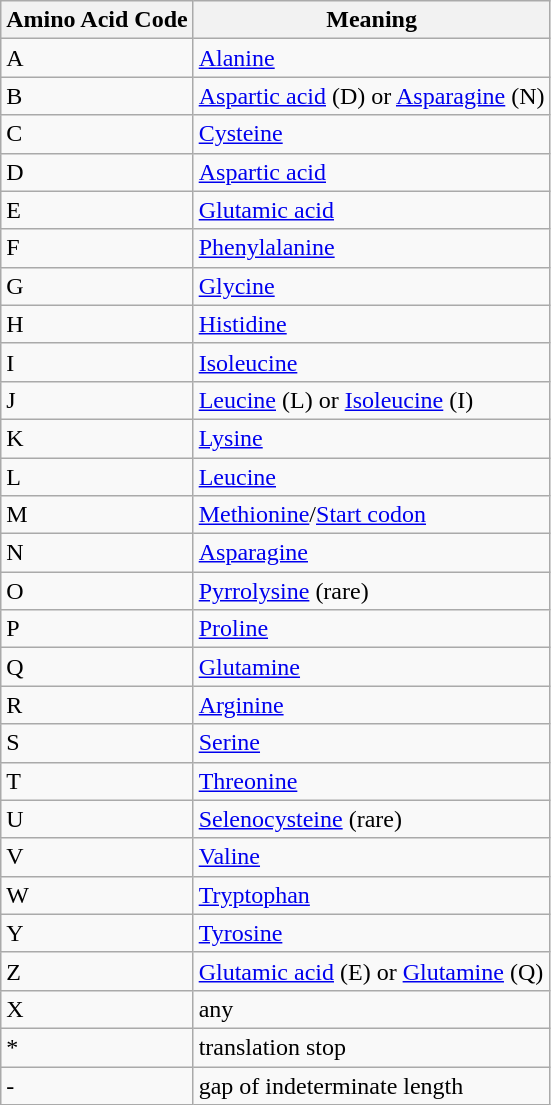<table class="wikitable sortable" style="border:solid 1px black;">
<tr>
<th>Amino Acid Code</th>
<th>Meaning</th>
</tr>
<tr>
<td>A</td>
<td><a href='#'>Alanine</a></td>
</tr>
<tr>
<td>B</td>
<td><a href='#'>Aspartic acid</a> (D) or <a href='#'>Asparagine</a> (N)</td>
</tr>
<tr>
<td>C</td>
<td><a href='#'>Cysteine</a></td>
</tr>
<tr>
<td>D</td>
<td><a href='#'>Aspartic acid</a></td>
</tr>
<tr>
<td>E</td>
<td><a href='#'>Glutamic acid</a></td>
</tr>
<tr>
<td>F</td>
<td><a href='#'>Phenylalanine</a></td>
</tr>
<tr>
<td>G</td>
<td><a href='#'>Glycine</a></td>
</tr>
<tr>
<td>H</td>
<td><a href='#'>Histidine</a></td>
</tr>
<tr>
<td>I</td>
<td><a href='#'>Isoleucine</a></td>
</tr>
<tr>
<td>J</td>
<td><a href='#'>Leucine</a> (L) or <a href='#'>Isoleucine</a> (I)</td>
</tr>
<tr>
<td>K</td>
<td><a href='#'>Lysine</a></td>
</tr>
<tr>
<td>L</td>
<td><a href='#'>Leucine</a></td>
</tr>
<tr>
<td>M</td>
<td><a href='#'>Methionine</a>/<a href='#'>Start codon</a></td>
</tr>
<tr>
<td>N</td>
<td><a href='#'>Asparagine</a></td>
</tr>
<tr>
<td>O</td>
<td><a href='#'>Pyrrolysine</a> (rare)</td>
</tr>
<tr>
<td>P</td>
<td><a href='#'>Proline</a></td>
</tr>
<tr>
<td>Q</td>
<td><a href='#'>Glutamine</a></td>
</tr>
<tr>
<td>R</td>
<td><a href='#'>Arginine</a></td>
</tr>
<tr>
<td>S</td>
<td><a href='#'>Serine</a></td>
</tr>
<tr>
<td>T</td>
<td><a href='#'>Threonine</a></td>
</tr>
<tr>
<td>U</td>
<td><a href='#'>Selenocysteine</a> (rare)</td>
</tr>
<tr>
<td>V</td>
<td><a href='#'>Valine</a></td>
</tr>
<tr>
<td>W</td>
<td><a href='#'>Tryptophan</a></td>
</tr>
<tr>
<td>Y</td>
<td><a href='#'>Tyrosine</a></td>
</tr>
<tr>
<td>Z</td>
<td><a href='#'>Glutamic acid</a> (E) or <a href='#'>Glutamine</a> (Q)</td>
</tr>
<tr>
<td>X</td>
<td>any</td>
</tr>
<tr>
<td>*</td>
<td>translation stop</td>
</tr>
<tr>
<td>-</td>
<td>gap of indeterminate length</td>
</tr>
</table>
